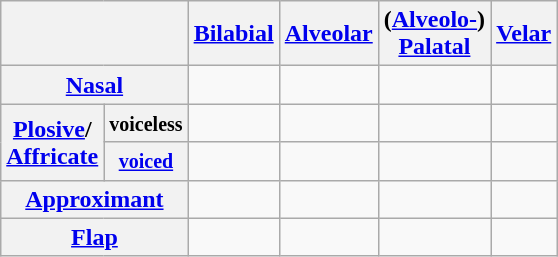<table class="wikitable" style="text-align:center">
<tr>
<th colspan="2"></th>
<th><a href='#'>Bilabial</a></th>
<th><a href='#'>Alveolar</a></th>
<th>(<a href='#'>Alveolo-</a>)<br><a href='#'>Palatal</a></th>
<th><a href='#'>Velar</a></th>
</tr>
<tr>
<th colspan="2"><a href='#'>Nasal</a></th>
<td></td>
<td></td>
<td></td>
<td></td>
</tr>
<tr>
<th rowspan="2"><a href='#'>Plosive</a>/<br><a href='#'>Affricate</a></th>
<th><small>voiceless</small></th>
<td></td>
<td></td>
<td></td>
<td></td>
</tr>
<tr>
<th><a href='#'><small>voiced</small></a></th>
<td></td>
<td></td>
<td></td>
<td></td>
</tr>
<tr>
<th colspan="2"><a href='#'>Approximant</a></th>
<td></td>
<td></td>
<td></td>
<td></td>
</tr>
<tr>
<th colspan="2"><a href='#'>Flap</a></th>
<td></td>
<td></td>
<td></td>
<td></td>
</tr>
</table>
